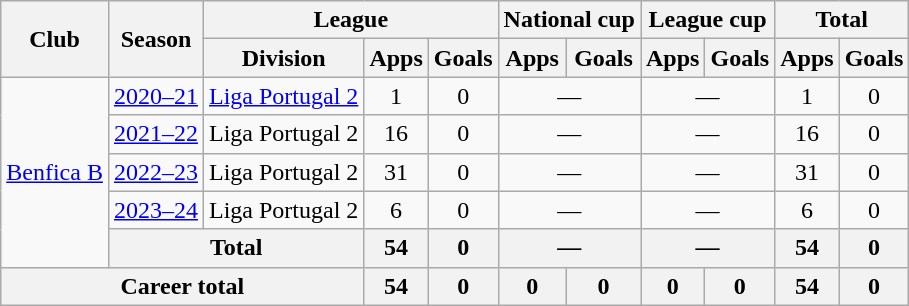<table class="wikitable" style="text-align: center">
<tr>
<th rowspan="2">Club</th>
<th rowspan="2">Season</th>
<th colspan="3">League</th>
<th colspan="2">National cup</th>
<th colspan="2">League cup</th>
<th colspan="2">Total</th>
</tr>
<tr>
<th>Division</th>
<th>Apps</th>
<th>Goals</th>
<th>Apps</th>
<th>Goals</th>
<th>Apps</th>
<th>Goals</th>
<th>Apps</th>
<th>Goals</th>
</tr>
<tr>
<td rowspan="5"><a href='#'>Benfica B</a></td>
<td><a href='#'>2020–21</a></td>
<td><a href='#'>Liga Portugal 2</a></td>
<td>1</td>
<td>0</td>
<td colspan="2">—</td>
<td colspan="2">—</td>
<td>1</td>
<td>0</td>
</tr>
<tr>
<td><a href='#'>2021–22</a></td>
<td>Liga Portugal 2</td>
<td>16</td>
<td>0</td>
<td colspan="2">—</td>
<td colspan="2">—</td>
<td>16</td>
<td>0</td>
</tr>
<tr>
<td><a href='#'>2022–23</a></td>
<td>Liga Portugal 2</td>
<td>31</td>
<td>0</td>
<td colspan="2">—</td>
<td colspan="2">—</td>
<td>31</td>
<td>0</td>
</tr>
<tr>
<td><a href='#'>2023–24</a></td>
<td>Liga Portugal 2</td>
<td>6</td>
<td>0</td>
<td colspan="2">—</td>
<td colspan="2">—</td>
<td>6</td>
<td>0</td>
</tr>
<tr>
<th colspan="2">Total</th>
<th>54</th>
<th>0</th>
<th colspan="2">—</th>
<th colspan="2">—</th>
<th>54</th>
<th>0</th>
</tr>
<tr>
<th colspan="3"><strong>Career total</strong></th>
<th>54</th>
<th>0</th>
<th>0</th>
<th>0</th>
<th>0</th>
<th>0</th>
<th>54</th>
<th>0</th>
</tr>
</table>
